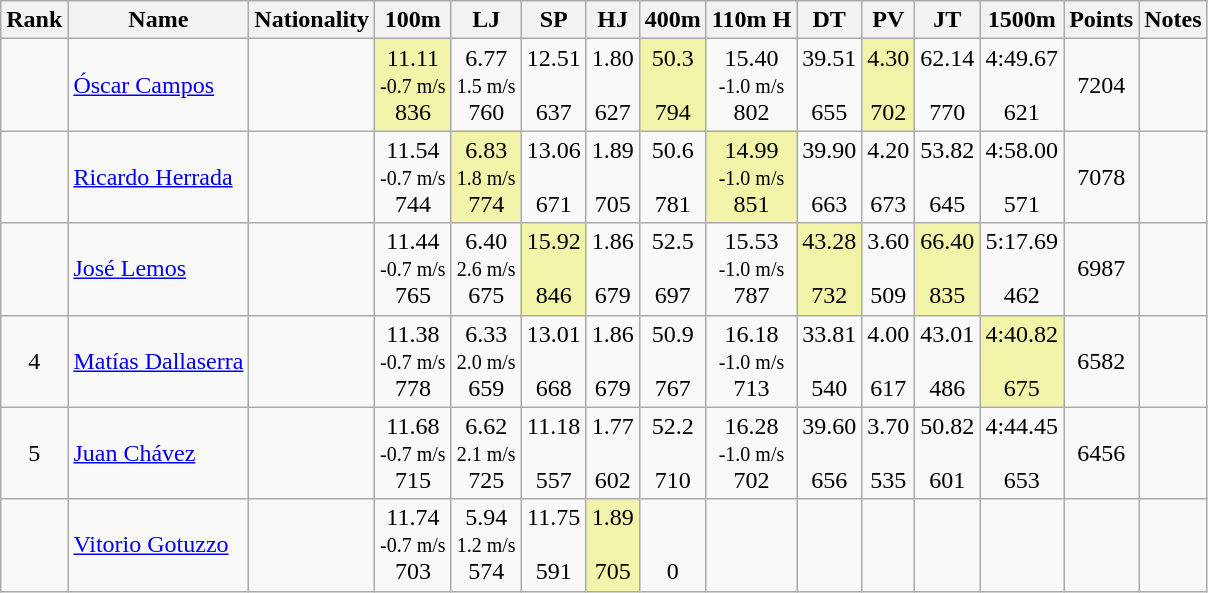<table class="wikitable sortable" style="text-align:center">
<tr>
<th>Rank</th>
<th>Name</th>
<th>Nationality</th>
<th>100m</th>
<th>LJ</th>
<th>SP</th>
<th>HJ</th>
<th>400m</th>
<th>110m H</th>
<th>DT</th>
<th>PV</th>
<th>JT</th>
<th>1500m</th>
<th>Points</th>
<th>Notes</th>
</tr>
<tr>
<td></td>
<td align=left><a href='#'>Óscar Campos</a></td>
<td align=left></td>
<td bgcolor=#F2F5A9>11.11<br><small>-0.7 m/s</small><br>836</td>
<td>6.77<br><small>1.5 m/s</small><br>760</td>
<td>12.51<br><br>637</td>
<td>1.80<br><br>627</td>
<td bgcolor=#F2F5A9>50.3<br><br>794</td>
<td>15.40<br><small>-1.0 m/s</small><br>802</td>
<td>39.51<br><br>655</td>
<td bgcolor=#F2F5A9>4.30<br><br>702</td>
<td>62.14<br><br>770</td>
<td>4:49.67<br><br>621</td>
<td>7204</td>
<td></td>
</tr>
<tr>
<td></td>
<td align=left><a href='#'>Ricardo Herrada</a></td>
<td align=left></td>
<td>11.54<br><small>-0.7 m/s</small><br>744</td>
<td bgcolor=#F2F5A9>6.83<br><small>1.8 m/s</small><br>774</td>
<td>13.06<br><br>671</td>
<td>1.89<br><br>705</td>
<td>50.6<br><br>781</td>
<td bgcolor=#F2F5A9>14.99<br><small>-1.0 m/s</small><br>851</td>
<td>39.90<br><br>663</td>
<td>4.20<br><br>673</td>
<td>53.82<br><br>645</td>
<td>4:58.00<br><br>571</td>
<td>7078</td>
<td></td>
</tr>
<tr>
<td></td>
<td align=left><a href='#'>José Lemos</a></td>
<td align=left></td>
<td>11.44<br><small>-0.7 m/s</small><br>765</td>
<td>6.40<br><small>2.6 m/s</small><br>675</td>
<td bgcolor=#F2F5A9>15.92<br><br>846</td>
<td>1.86<br><br>679</td>
<td>52.5<br><br>697</td>
<td>15.53<br><small>-1.0 m/s</small><br>787</td>
<td bgcolor=#F2F5A9>43.28<br><br>732</td>
<td>3.60<br><br>509</td>
<td bgcolor=#F2F5A9>66.40<br><br>835</td>
<td>5:17.69<br><br>462</td>
<td>6987</td>
<td></td>
</tr>
<tr>
<td>4</td>
<td align=left><a href='#'>Matías Dallaserra</a></td>
<td align=left></td>
<td>11.38<br><small>-0.7 m/s</small><br>778</td>
<td>6.33<br><small>2.0 m/s</small><br>659</td>
<td>13.01<br><br>668</td>
<td>1.86<br><br>679</td>
<td>50.9<br><br>767</td>
<td>16.18<br><small>-1.0 m/s</small><br>713</td>
<td>33.81<br><br>540</td>
<td>4.00<br><br>617</td>
<td>43.01<br><br>486</td>
<td bgcolor=#F2F5A9>4:40.82<br><br>675</td>
<td>6582</td>
<td></td>
</tr>
<tr>
<td>5</td>
<td align=left><a href='#'>Juan Chávez</a></td>
<td align=left></td>
<td>11.68<br><small>-0.7 m/s</small><br>715</td>
<td>6.62<br><small>2.1 m/s</small><br>725</td>
<td>11.18<br><br>557</td>
<td>1.77<br><br>602</td>
<td>52.2<br><br>710</td>
<td>16.28<br><small>-1.0 m/s</small><br>702</td>
<td>39.60<br><br>656</td>
<td>3.70<br><br>535</td>
<td>50.82<br><br>601</td>
<td>4:44.45<br><br>653</td>
<td>6456</td>
<td></td>
</tr>
<tr>
<td></td>
<td align=left><a href='#'>Vitorio Gotuzzo</a></td>
<td align=left></td>
<td>11.74<br><small>-0.7 m/s</small><br>703</td>
<td>5.94<br><small>1.2 m/s</small><br>574</td>
<td>11.75<br><br>591</td>
<td bgcolor=#F2F5A9>1.89<br><br>705</td>
<td><br><br>0</td>
<td></td>
<td></td>
<td></td>
<td></td>
<td></td>
<td></td>
<td></td>
</tr>
</table>
